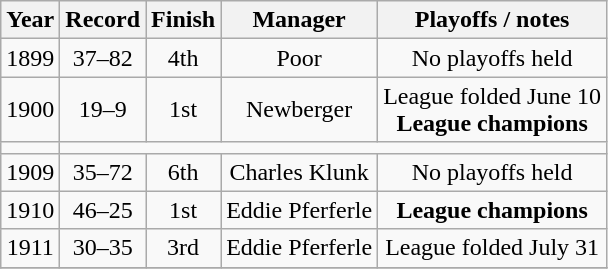<table class="wikitable">
<tr>
<th>Year</th>
<th>Record</th>
<th>Finish</th>
<th>Manager</th>
<th>Playoffs / notes</th>
</tr>
<tr align=center>
<td>1899</td>
<td>37–82</td>
<td>4th</td>
<td>Poor</td>
<td>No playoffs held</td>
</tr>
<tr align=center>
<td>1900</td>
<td>19–9</td>
<td>1st</td>
<td>Newberger</td>
<td>League folded June 10<br><strong>League champions</strong></td>
</tr>
<tr align=center>
<td></td>
</tr>
<tr align=center>
<td>1909</td>
<td>35–72</td>
<td>6th</td>
<td>Charles Klunk</td>
<td>No playoffs held</td>
</tr>
<tr align=center>
<td>1910</td>
<td>46–25</td>
<td>1st</td>
<td>Eddie Pferferle</td>
<td><strong>League champions</strong></td>
</tr>
<tr align=center>
<td>1911</td>
<td>30–35</td>
<td>3rd</td>
<td>Eddie Pferferle</td>
<td>League folded July 31</td>
</tr>
<tr align=center>
</tr>
</table>
